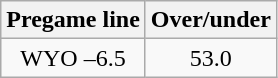<table class="wikitable">
<tr align="center">
<th style=>Pregame line</th>
<th style=>Over/under</th>
</tr>
<tr align="center">
<td>WYO –6.5</td>
<td>53.0</td>
</tr>
</table>
